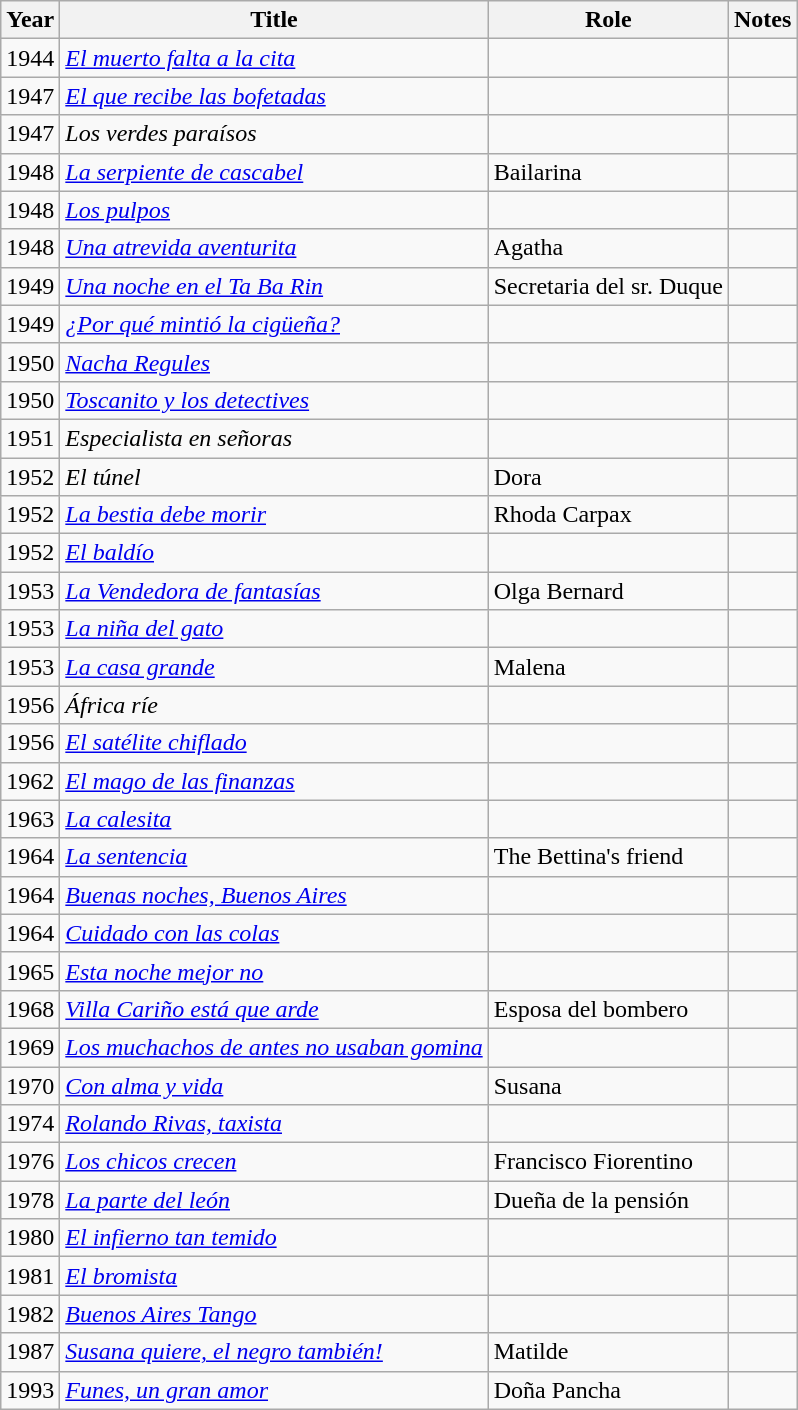<table class="wikitable">
<tr>
<th>Year</th>
<th>Title</th>
<th>Role</th>
<th>Notes</th>
</tr>
<tr>
<td>1944</td>
<td><em><a href='#'>El muerto falta a la cita</a></em></td>
<td></td>
<td></td>
</tr>
<tr>
<td>1947</td>
<td><em><a href='#'>El que recibe las bofetadas</a></em></td>
<td></td>
<td></td>
</tr>
<tr>
<td>1947</td>
<td><em>Los verdes paraísos</em></td>
<td></td>
<td></td>
</tr>
<tr>
<td>1948</td>
<td><em><a href='#'>La serpiente de cascabel</a></em></td>
<td>Bailarina</td>
<td></td>
</tr>
<tr>
<td>1948</td>
<td><em><a href='#'>Los pulpos</a></em></td>
<td></td>
<td></td>
</tr>
<tr>
<td>1948</td>
<td><em><a href='#'>Una atrevida aventurita</a></em></td>
<td>Agatha</td>
<td></td>
</tr>
<tr>
<td>1949</td>
<td><em><a href='#'>Una noche en el Ta Ba Rin</a></em></td>
<td>Secretaria del sr. Duque</td>
<td></td>
</tr>
<tr>
<td>1949</td>
<td><em><a href='#'>¿Por qué mintió la cigüeña?</a></em></td>
<td></td>
<td></td>
</tr>
<tr>
<td>1950</td>
<td><em><a href='#'>Nacha Regules</a></em></td>
<td></td>
<td></td>
</tr>
<tr>
<td>1950</td>
<td><em><a href='#'>Toscanito y los detectives</a></em></td>
<td></td>
<td></td>
</tr>
<tr>
<td>1951</td>
<td><em>Especialista en señoras</em></td>
<td></td>
<td></td>
</tr>
<tr>
<td>1952</td>
<td><em>El túnel</em></td>
<td>Dora</td>
<td></td>
</tr>
<tr>
<td>1952</td>
<td><em><a href='#'>La bestia debe morir</a></em></td>
<td>Rhoda Carpax</td>
<td></td>
</tr>
<tr>
<td>1952</td>
<td><em><a href='#'>El baldío</a></em></td>
<td></td>
<td></td>
</tr>
<tr>
<td>1953</td>
<td><em><a href='#'>La Vendedora de fantasías</a></em></td>
<td>Olga Bernard</td>
<td></td>
</tr>
<tr>
<td>1953</td>
<td><em><a href='#'>La niña del gato</a></em></td>
<td></td>
<td></td>
</tr>
<tr>
<td>1953</td>
<td><em><a href='#'>La casa grande</a></em></td>
<td>Malena</td>
<td></td>
</tr>
<tr>
<td>1956</td>
<td><em>África ríe</em></td>
<td></td>
<td></td>
</tr>
<tr>
<td>1956</td>
<td><em><a href='#'>El satélite chiflado</a></em></td>
<td></td>
<td></td>
</tr>
<tr>
<td>1962</td>
<td><em><a href='#'>El mago de las finanzas</a></em></td>
<td></td>
<td></td>
</tr>
<tr>
<td>1963</td>
<td><em><a href='#'>La calesita</a></em></td>
<td></td>
<td></td>
</tr>
<tr>
<td>1964</td>
<td><em><a href='#'>La sentencia</a></em></td>
<td>The Bettina's friend</td>
<td></td>
</tr>
<tr>
<td>1964</td>
<td><em><a href='#'>Buenas noches, Buenos Aires</a></em></td>
<td></td>
<td></td>
</tr>
<tr>
<td>1964</td>
<td><em><a href='#'>Cuidado con las colas</a></em></td>
<td></td>
<td></td>
</tr>
<tr>
<td>1965</td>
<td><em><a href='#'>Esta noche mejor no</a></em></td>
<td></td>
<td></td>
</tr>
<tr>
<td>1968</td>
<td><em><a href='#'>Villa Cariño está que arde</a></em></td>
<td>Esposa del bombero</td>
<td></td>
</tr>
<tr>
<td>1969</td>
<td><em><a href='#'>Los muchachos de antes no usaban gomina</a></em></td>
<td></td>
<td></td>
</tr>
<tr>
<td>1970</td>
<td><em><a href='#'>Con alma y vida</a></em></td>
<td>Susana</td>
<td></td>
</tr>
<tr>
<td>1974</td>
<td><em><a href='#'>Rolando Rivas, taxista</a></em></td>
<td></td>
<td></td>
</tr>
<tr>
<td>1976</td>
<td><em><a href='#'>Los chicos crecen</a></em></td>
<td>Francisco Fiorentino</td>
<td></td>
</tr>
<tr>
<td>1978</td>
<td><em><a href='#'>La parte del león</a></em></td>
<td>Dueña de la pensión</td>
<td></td>
</tr>
<tr>
<td>1980</td>
<td><em><a href='#'>El infierno tan temido</a></em></td>
<td></td>
<td></td>
</tr>
<tr>
<td>1981</td>
<td><em><a href='#'>El bromista</a></em></td>
<td></td>
<td></td>
</tr>
<tr>
<td>1982</td>
<td><em><a href='#'>Buenos Aires Tango</a></em></td>
<td></td>
<td></td>
</tr>
<tr>
<td>1987</td>
<td><em><a href='#'>Susana quiere, el negro también!</a></em></td>
<td>Matilde</td>
<td></td>
</tr>
<tr>
<td>1993</td>
<td><em><a href='#'>Funes, un gran amor</a></em></td>
<td>Doña Pancha</td>
<td></td>
</tr>
</table>
